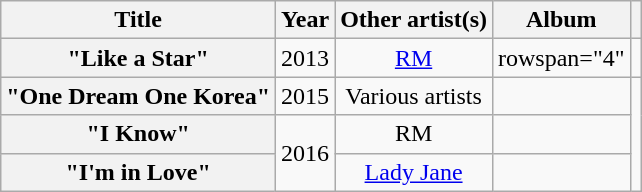<table class="wikitable plainrowheaders" style="text-align:center;">
<tr>
<th scope="col">Title</th>
<th scope="col">Year</th>
<th scope="col">Other artist(s)</th>
<th scope="col">Album</th>
<th scope="col"></th>
</tr>
<tr>
<th scope="row">"Like a Star"</th>
<td>2013</td>
<td><a href='#'>RM</a></td>
<td>rowspan="4" </td>
<td></td>
</tr>
<tr>
<th scope="row">"One Dream One Korea"</th>
<td>2015</td>
<td>Various artists</td>
<td></td>
</tr>
<tr>
<th scope="row">"I Know"</th>
<td rowspan="2">2016</td>
<td>RM</td>
<td></td>
</tr>
<tr>
<th scope="row">"I'm in Love"</th>
<td><a href='#'>Lady Jane</a></td>
<td></td>
</tr>
</table>
